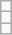<table class="wikitable">
<tr>
<td></td>
</tr>
<tr>
<td></td>
</tr>
<tr>
<td></td>
</tr>
</table>
